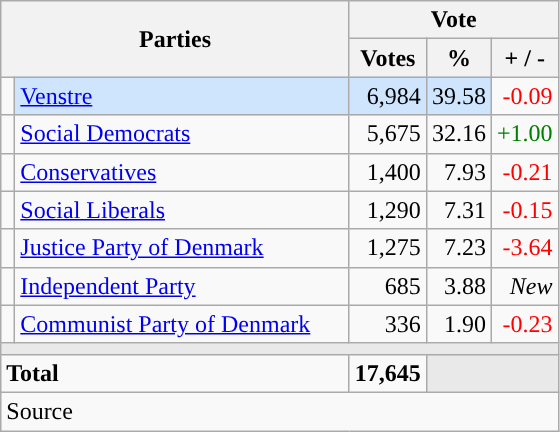<table class="wikitable" style="text-align:right;">
<tr>
<th style="text-align:centre;" rowspan="2" colspan="2" width="225">Parties</th>
<th colspan="3">Vote</th>
</tr>
<tr>
<th width="15">Votes</th>
<th width="15">%</th>
<th width="15">+ / -</th>
</tr>
<tr>
<td width="2" style="color:inherit;background:"></td>
<td bgcolor=#cfe5fe  align="left"><a href='#'>Venstre</a></td>
<td bgcolor=#cfe5fe>6,984</td>
<td bgcolor=#cfe5fe>39.58</td>
<td style=color:red;>-0.09</td>
</tr>
<tr>
<td width="2" style="color:inherit;background:"></td>
<td align="left"><a href='#'>Social Democrats</a></td>
<td>5,675</td>
<td>32.16</td>
<td style=color:green;>+1.00</td>
</tr>
<tr>
<td width="2" style="color:inherit;background:"></td>
<td align="left"><a href='#'>Conservatives</a></td>
<td>1,400</td>
<td>7.93</td>
<td style=color:red;>-0.21</td>
</tr>
<tr>
<td width="2" style="color:inherit;background:"></td>
<td align="left"><a href='#'>Social Liberals</a></td>
<td>1,290</td>
<td>7.31</td>
<td style=color:red;>-0.15</td>
</tr>
<tr>
<td width="2" style="color:inherit;background:"></td>
<td align="left"><a href='#'>Justice Party of Denmark</a></td>
<td>1,275</td>
<td>7.23</td>
<td style=color:red;>-3.64</td>
</tr>
<tr>
<td width="2" style="color:inherit;background:"></td>
<td align="left"><a href='#'>Independent Party</a></td>
<td>685</td>
<td>3.88</td>
<td><em>New</em></td>
</tr>
<tr>
<td width="2" style="color:inherit;background:"></td>
<td align="left"><a href='#'>Communist Party of Denmark</a></td>
<td>336</td>
<td>1.90</td>
<td style=color:red;>-0.23</td>
</tr>
<tr>
<td colspan="7" bgcolor="#E9E9E9"></td>
</tr>
<tr>
<td align="left" colspan="2"><strong>Total</strong></td>
<td><strong>17,645</strong></td>
<td bgcolor="#E9E9E9" colspan="2"></td>
</tr>
<tr>
<td align="left" colspan="6">Source</td>
</tr>
</table>
